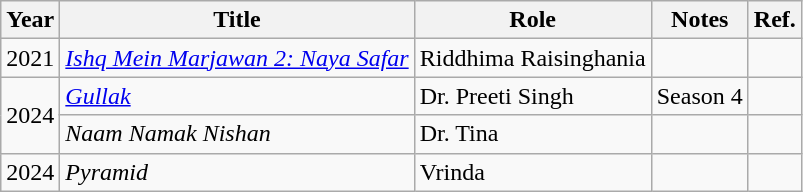<table class="wikitable sortable" style="text-align:left;">
<tr>
<th>Year</th>
<th>Title</th>
<th>Role</th>
<th class="unsortable">Notes</th>
<th class="unsortable">Ref.</th>
</tr>
<tr>
<td>2021</td>
<td><em><a href='#'>Ishq Mein Marjawan 2: Naya Safar</a></em></td>
<td>Riddhima Raisinghania</td>
<td></td>
<td></td>
</tr>
<tr>
<td rowspan="2">2024</td>
<td><em><a href='#'>Gullak</a></em></td>
<td>Dr. Preeti Singh</td>
<td>Season 4</td>
<td></td>
</tr>
<tr>
<td><em>Naam Namak Nishan</em></td>
<td>Dr. Tina</td>
<td></td>
<td></td>
</tr>
<tr>
<td>2024</td>
<td><em>Pyramid</em></td>
<td>Vrinda</td>
<td></td>
<td></td>
</tr>
</table>
